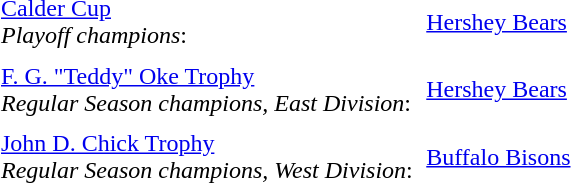<table cellpadding="3" cellspacing="3">
<tr>
<td><a href='#'>Calder Cup</a><br><em>Playoff champions</em>:</td>
<td><a href='#'>Hershey Bears</a></td>
</tr>
<tr>
<td><a href='#'>F. G. "Teddy" Oke Trophy</a><br><em>Regular Season champions, East Division</em>:</td>
<td><a href='#'>Hershey Bears</a></td>
</tr>
<tr>
<td><a href='#'>John D. Chick Trophy</a><br><em>Regular Season champions, West Division</em>:</td>
<td><a href='#'>Buffalo Bisons</a></td>
</tr>
</table>
